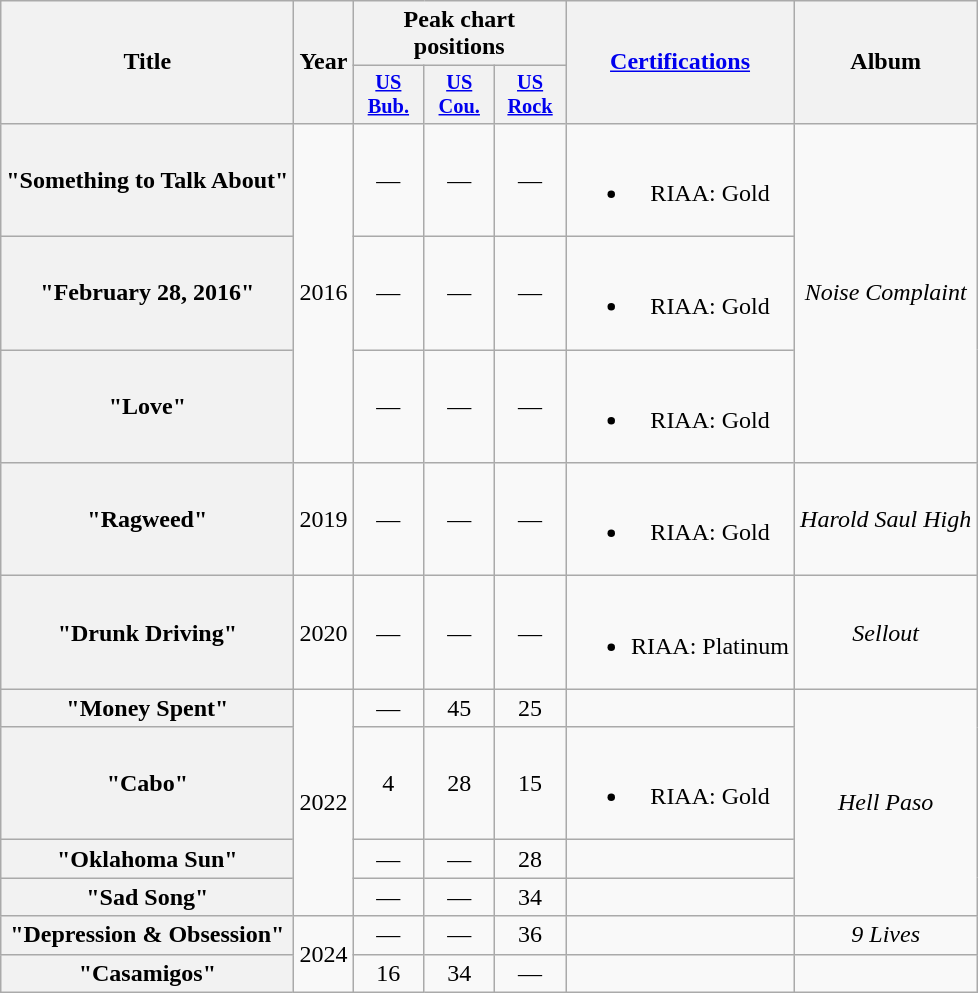<table class="wikitable plainrowheaders" style="text-align:center">
<tr>
<th scope="col" rowspan="2">Title</th>
<th scope="col" rowspan="2">Year</th>
<th scope="col" colspan="3">Peak chart positions</th>
<th scope="col" rowspan="2"><a href='#'>Certifications</a></th>
<th scope="col" rowspan="2">Album</th>
</tr>
<tr>
<th scope="col" style="width:3em; font-size:85%"><a href='#'>US<br>Bub.</a><br></th>
<th scope="col" style="width:3em; font-size:85%"><a href='#'>US<br>Cou.</a><br></th>
<th scope="col" style="width:3em; font-size:85%"><a href='#'>US<br>Rock</a><br></th>
</tr>
<tr>
<th scope="row">"Something to Talk About"</th>
<td rowspan="3">2016</td>
<td>—</td>
<td>—</td>
<td>—</td>
<td><br><ul><li>RIAA: Gold</li></ul></td>
<td rowspan="3"><em>Noise Complaint</em></td>
</tr>
<tr>
<th scope="row">"February 28, 2016"</th>
<td>—</td>
<td>—</td>
<td>—</td>
<td><br><ul><li>RIAA: Gold</li></ul></td>
</tr>
<tr>
<th scope="row">"Love"<br></th>
<td>—</td>
<td>—</td>
<td>—</td>
<td><br><ul><li>RIAA: Gold</li></ul></td>
</tr>
<tr>
<th scope="row">"Ragweed"</th>
<td>2019</td>
<td>—</td>
<td>—</td>
<td>—</td>
<td><br><ul><li>RIAA: Gold</li></ul></td>
<td><em>Harold Saul High</em></td>
</tr>
<tr>
<th scope="row">"Drunk Driving"</th>
<td>2020</td>
<td>—</td>
<td>—</td>
<td>—</td>
<td><br><ul><li>RIAA: Platinum</li></ul></td>
<td><em>Sellout</em></td>
</tr>
<tr>
<th scope="row">"Money Spent"</th>
<td rowspan="4">2022</td>
<td>—</td>
<td>45</td>
<td>25</td>
<td></td>
<td rowspan="4"><em>Hell Paso</em></td>
</tr>
<tr>
<th scope="row">"Cabo"</th>
<td>4</td>
<td>28</td>
<td>15</td>
<td><br><ul><li>RIAA: Gold</li></ul></td>
</tr>
<tr>
<th scope="row">"Oklahoma Sun"</th>
<td>—</td>
<td>—</td>
<td>28</td>
<td></td>
</tr>
<tr>
<th scope="row">"Sad Song"</th>
<td>—</td>
<td>—</td>
<td>34</td>
<td></td>
</tr>
<tr>
<th scope="row">"Depression & Obsession"</th>
<td rowspan="2">2024</td>
<td>—</td>
<td>—</td>
<td>36</td>
<td></td>
<td><em>9 Lives</em></td>
</tr>
<tr>
<th scope="row">"Casamigos"</th>
<td>16</td>
<td>34</td>
<td>—</td>
<td></td>
<td></td>
</tr>
</table>
